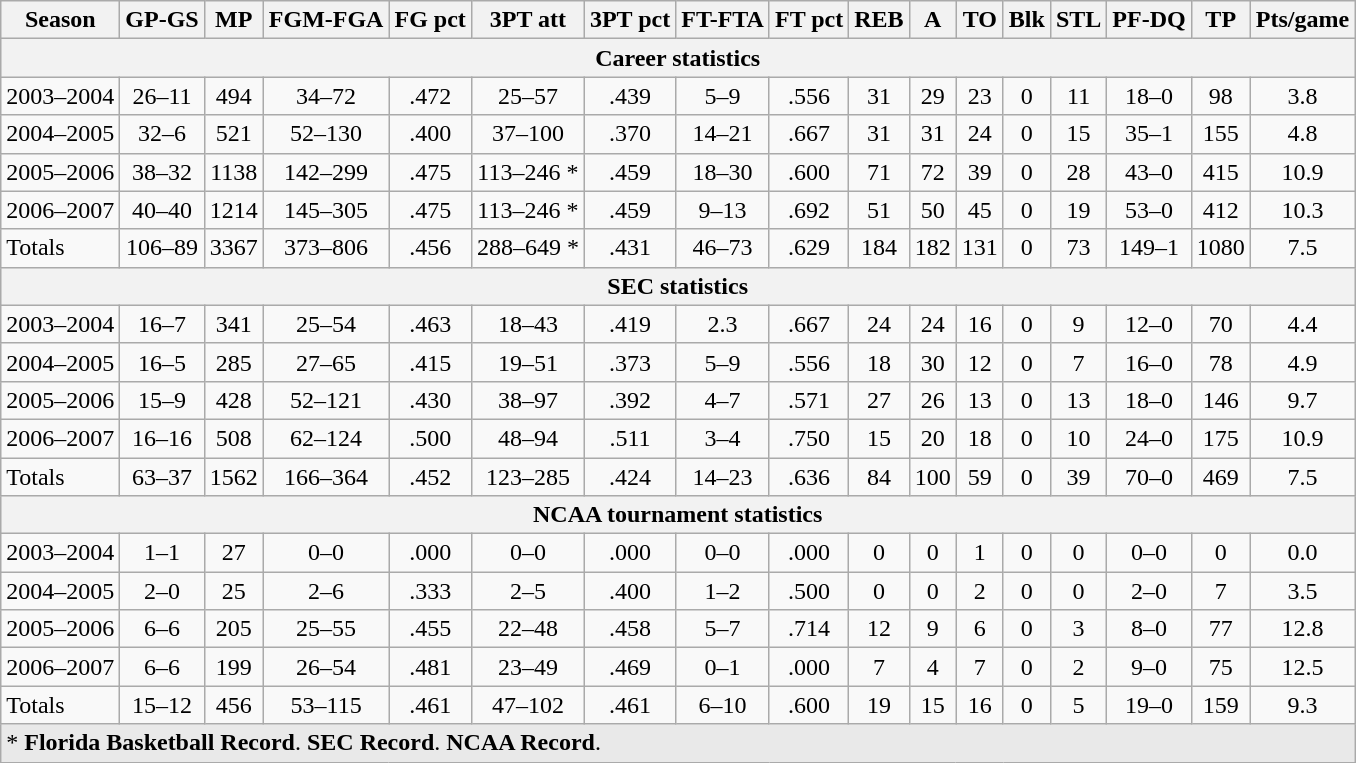<table class="wikitable">
<tr>
<th>Season</th>
<th>GP-GS</th>
<th>MP</th>
<th>FGM-FGA</th>
<th>FG pct</th>
<th>3PT att</th>
<th>3PT pct</th>
<th>FT-FTA</th>
<th>FT pct</th>
<th>REB</th>
<th>A</th>
<th>TO</th>
<th>Blk</th>
<th>STL</th>
<th>PF-DQ</th>
<th>TP</th>
<th>Pts/game</th>
</tr>
<tr align=left style="background: #E9E9E9;">
<th colspan=17>Career statistics</th>
</tr>
<tr align=center>
<td align=left>2003–2004</td>
<td>26–11</td>
<td>494</td>
<td>34–72</td>
<td>.472</td>
<td>25–57</td>
<td>.439</td>
<td>5–9</td>
<td>.556</td>
<td>31</td>
<td>29</td>
<td>23</td>
<td>0</td>
<td>11</td>
<td>18–0</td>
<td>98</td>
<td>3.8</td>
</tr>
<tr align=center>
<td align=left>2004–2005</td>
<td>32–6</td>
<td>521</td>
<td>52–130</td>
<td>.400</td>
<td>37–100</td>
<td>.370</td>
<td>14–21</td>
<td>.667</td>
<td>31</td>
<td>31</td>
<td>24</td>
<td>0</td>
<td>15</td>
<td>35–1</td>
<td>155</td>
<td>4.8</td>
</tr>
<tr align=center>
<td align=left>2005–2006</td>
<td>38–32</td>
<td>1138</td>
<td>142–299</td>
<td>.475</td>
<td>113–246 *</td>
<td>.459</td>
<td>18–30</td>
<td>.600</td>
<td>71</td>
<td>72</td>
<td>39</td>
<td>0</td>
<td>28</td>
<td>43–0</td>
<td>415</td>
<td>10.9</td>
</tr>
<tr align=center>
<td align=left>2006–2007</td>
<td>40–40</td>
<td>1214</td>
<td>145–305</td>
<td>.475</td>
<td>113–246 *</td>
<td>.459</td>
<td>9–13</td>
<td>.692</td>
<td>51</td>
<td>50</td>
<td>45</td>
<td>0</td>
<td>19</td>
<td>53–0</td>
<td>412</td>
<td>10.3</td>
</tr>
<tr align=center>
<td align=left>Totals</td>
<td>106–89</td>
<td>3367</td>
<td>373–806</td>
<td>.456</td>
<td>288–649 *</td>
<td>.431</td>
<td>46–73</td>
<td>.629</td>
<td>184</td>
<td>182</td>
<td>131</td>
<td>0</td>
<td>73</td>
<td>149–1</td>
<td>1080</td>
<td>7.5</td>
</tr>
<tr align=left style="background: #E9E9E9;">
<th colspan=17>SEC statistics</th>
</tr>
<tr align=center>
<td align=left>2003–2004</td>
<td>16–7</td>
<td>341</td>
<td>25–54</td>
<td>.463</td>
<td>18–43</td>
<td>.419</td>
<td>2.3</td>
<td>.667</td>
<td>24</td>
<td>24</td>
<td>16</td>
<td>0</td>
<td>9</td>
<td>12–0</td>
<td>70</td>
<td>4.4</td>
</tr>
<tr align=center>
<td align=left>2004–2005</td>
<td>16–5</td>
<td>285</td>
<td>27–65</td>
<td>.415</td>
<td>19–51</td>
<td>.373</td>
<td>5–9</td>
<td>.556</td>
<td>18</td>
<td>30</td>
<td>12</td>
<td>0</td>
<td>7</td>
<td>16–0</td>
<td>78</td>
<td>4.9</td>
</tr>
<tr align=center>
<td align=left>2005–2006</td>
<td>15–9</td>
<td>428</td>
<td>52–121</td>
<td>.430</td>
<td>38–97</td>
<td>.392</td>
<td>4–7</td>
<td>.571</td>
<td>27</td>
<td>26</td>
<td>13</td>
<td>0</td>
<td>13</td>
<td>18–0</td>
<td>146</td>
<td>9.7</td>
</tr>
<tr align=center>
<td align=left>2006–2007</td>
<td>16–16</td>
<td>508</td>
<td>62–124</td>
<td>.500</td>
<td>48–94</td>
<td>.511</td>
<td>3–4</td>
<td>.750</td>
<td>15</td>
<td>20</td>
<td>18</td>
<td>0</td>
<td>10</td>
<td>24–0</td>
<td>175</td>
<td>10.9</td>
</tr>
<tr align=center>
<td align=left>Totals</td>
<td>63–37</td>
<td>1562</td>
<td>166–364</td>
<td>.452</td>
<td>123–285</td>
<td>.424</td>
<td>14–23</td>
<td>.636</td>
<td>84</td>
<td>100</td>
<td>59</td>
<td>0</td>
<td>39</td>
<td>70–0</td>
<td>469</td>
<td>7.5</td>
</tr>
<tr align=left style="background: #E9E9E9;">
<th colspan=17>NCAA tournament statistics</th>
</tr>
<tr align=center>
<td align=left>2003–2004</td>
<td>1–1</td>
<td>27</td>
<td>0–0</td>
<td>.000</td>
<td>0–0</td>
<td>.000</td>
<td>0–0</td>
<td>.000</td>
<td>0</td>
<td>0</td>
<td>1</td>
<td>0</td>
<td>0</td>
<td>0–0</td>
<td>0</td>
<td>0.0</td>
</tr>
<tr align=center>
<td align=left>2004–2005</td>
<td>2–0</td>
<td>25</td>
<td>2–6</td>
<td>.333</td>
<td>2–5</td>
<td>.400</td>
<td>1–2</td>
<td>.500</td>
<td>0</td>
<td>0</td>
<td>2</td>
<td>0</td>
<td>0</td>
<td>2–0</td>
<td>7</td>
<td>3.5</td>
</tr>
<tr align=center>
<td align=left>2005–2006</td>
<td>6–6</td>
<td>205</td>
<td>25–55</td>
<td>.455</td>
<td>22–48</td>
<td>.458</td>
<td>5–7</td>
<td>.714</td>
<td>12</td>
<td>9</td>
<td>6</td>
<td>0</td>
<td>3</td>
<td>8–0</td>
<td>77</td>
<td>12.8</td>
</tr>
<tr align=center>
<td align=left>2006–2007</td>
<td>6–6</td>
<td>199</td>
<td>26–54</td>
<td>.481</td>
<td>23–49</td>
<td>.469</td>
<td>0–1</td>
<td>.000</td>
<td>7</td>
<td>4</td>
<td>7</td>
<td>0</td>
<td>2</td>
<td>9–0</td>
<td>75</td>
<td>12.5</td>
</tr>
<tr align=center>
<td align=left>Totals</td>
<td>15–12</td>
<td>456</td>
<td>53–115</td>
<td>.461</td>
<td>47–102 </td>
<td>.461</td>
<td>6–10</td>
<td>.600</td>
<td>19</td>
<td>15</td>
<td>16</td>
<td>0</td>
<td>5</td>
<td>19–0</td>
<td>159</td>
<td>9.3</td>
</tr>
<tr align=left style="background: #E9E9E9;">
<td colspan=17>* <strong>Florida Basketball Record</strong>.  <strong>SEC Record</strong>.  <strong>NCAA Record</strong>.</td>
</tr>
</table>
